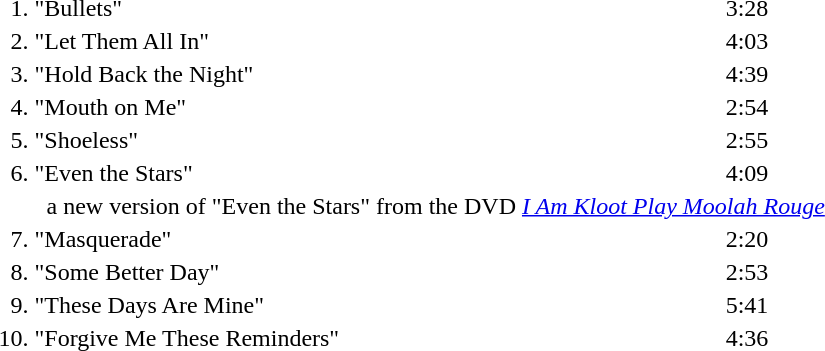<table style="background: transparent; margin: auto auto auto 2em ">
<tr>
<td align="right">1.</td>
<td>"Bullets"</td>
<td>3:28</td>
</tr>
<tr>
<td align="right">2.</td>
<td>"Let Them All In"</td>
<td>4:03</td>
</tr>
<tr>
<td align="right">3.</td>
<td>"Hold Back the Night"</td>
<td>4:39</td>
</tr>
<tr>
<td align="right">4.</td>
<td>"Mouth on Me"</td>
<td>2:54</td>
</tr>
<tr>
<td align="right">5.</td>
<td>"Shoeless"</td>
<td>2:55</td>
</tr>
<tr>
<td align="right">6.</td>
<td>"Even the Stars"</td>
<td>4:09</td>
</tr>
<tr>
<td></td>
<td colspan="2">  a new version of "Even the Stars" from the DVD <em><a href='#'>I Am Kloot Play Moolah Rouge</a></em></td>
</tr>
<tr>
<td align="right">7.</td>
<td>"Masquerade"</td>
<td>2:20</td>
</tr>
<tr>
<td align="right">8.</td>
<td>"Some Better Day"</td>
<td>2:53</td>
</tr>
<tr>
<td align="right">9.</td>
<td>"These Days Are Mine"</td>
<td>5:41</td>
</tr>
<tr>
<td align="right">10.</td>
<td>"Forgive Me These Reminders"</td>
<td>4:36</td>
</tr>
<tr>
</tr>
</table>
